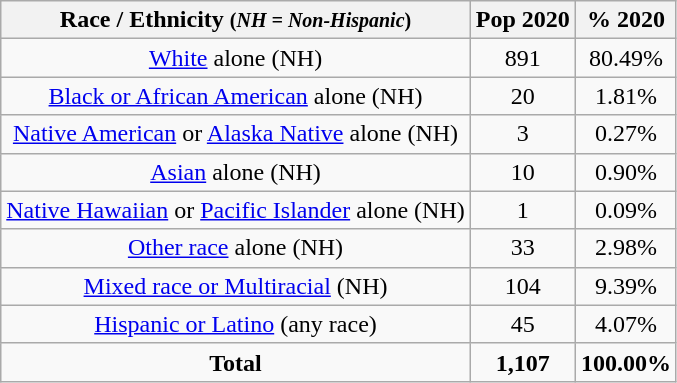<table class="wikitable" style="text-align:center;">
<tr>
<th>Race / Ethnicity <small>(<em>NH = Non-Hispanic</em>)</small></th>
<th>Pop 2020</th>
<th>% 2020</th>
</tr>
<tr>
<td><a href='#'>White</a> alone (NH)</td>
<td>891</td>
<td>80.49%</td>
</tr>
<tr>
<td><a href='#'>Black or African American</a> alone (NH)</td>
<td>20</td>
<td>1.81%</td>
</tr>
<tr>
<td><a href='#'>Native American</a> or <a href='#'>Alaska Native</a> alone (NH)</td>
<td>3</td>
<td>0.27%</td>
</tr>
<tr>
<td><a href='#'>Asian</a> alone (NH)</td>
<td>10</td>
<td>0.90%</td>
</tr>
<tr>
<td><a href='#'>Native Hawaiian</a> or <a href='#'>Pacific Islander</a> alone (NH)</td>
<td>1</td>
<td>0.09%</td>
</tr>
<tr>
<td><a href='#'>Other race</a> alone (NH)</td>
<td>33</td>
<td>2.98%</td>
</tr>
<tr>
<td><a href='#'>Mixed race or Multiracial</a> (NH)</td>
<td>104</td>
<td>9.39%</td>
</tr>
<tr>
<td><a href='#'>Hispanic or Latino</a> (any race)</td>
<td>45</td>
<td>4.07%</td>
</tr>
<tr>
<td><strong>Total</strong></td>
<td><strong>1,107</strong></td>
<td><strong>100.00%</strong></td>
</tr>
</table>
